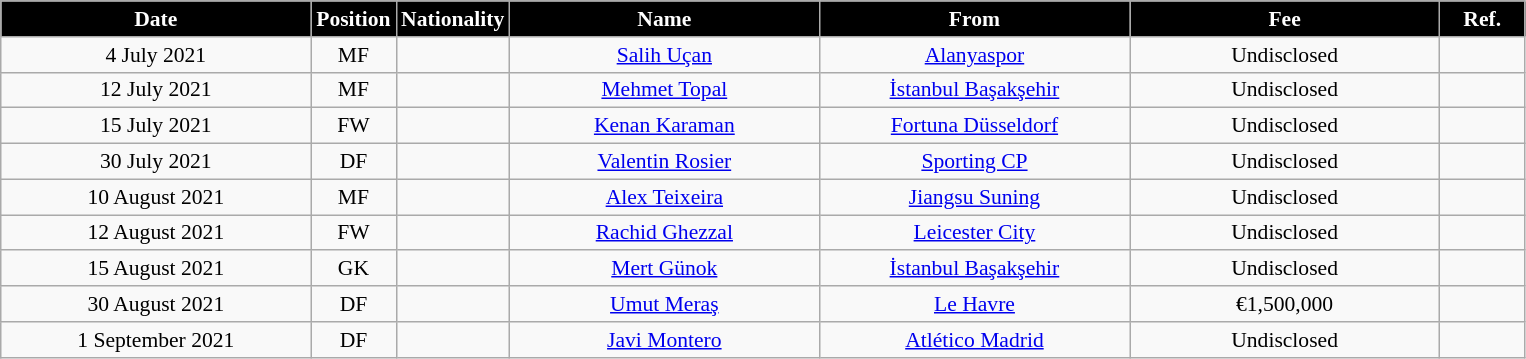<table class="wikitable"  style="text-align:center; font-size:90%; ">
<tr>
<th style="background:#000000; color:white; width:200px;">Date</th>
<th style="background:#000000; color:white; width:50px;">Position</th>
<th style="background:#000000; color:white; width:50px;">Nationality</th>
<th style="background:#000000; color:white; width:200px;">Name</th>
<th style="background:#000000; color:white; width:200px;">From</th>
<th style="background:#000000; color:white; width:200px;">Fee</th>
<th style="background:#000000; color:white; width:50px;">Ref.</th>
</tr>
<tr>
<td>4 July 2021</td>
<td>MF</td>
<td></td>
<td><a href='#'>Salih Uçan</a></td>
<td><a href='#'>Alanyaspor</a></td>
<td>Undisclosed</td>
<td></td>
</tr>
<tr>
<td>12 July 2021</td>
<td>MF</td>
<td></td>
<td><a href='#'>Mehmet Topal</a></td>
<td><a href='#'>İstanbul Başakşehir</a></td>
<td>Undisclosed</td>
<td></td>
</tr>
<tr>
<td>15 July 2021</td>
<td>FW</td>
<td></td>
<td><a href='#'>Kenan Karaman</a></td>
<td><a href='#'>Fortuna Düsseldorf</a></td>
<td>Undisclosed</td>
<td></td>
</tr>
<tr>
<td>30 July 2021</td>
<td>DF</td>
<td></td>
<td><a href='#'>Valentin Rosier</a></td>
<td><a href='#'>Sporting CP</a></td>
<td>Undisclosed</td>
<td></td>
</tr>
<tr>
<td>10 August 2021</td>
<td>MF</td>
<td></td>
<td><a href='#'>Alex Teixeira</a></td>
<td><a href='#'>Jiangsu Suning</a></td>
<td>Undisclosed</td>
<td></td>
</tr>
<tr>
<td>12 August 2021</td>
<td>FW</td>
<td></td>
<td><a href='#'>Rachid Ghezzal</a></td>
<td><a href='#'>Leicester City</a></td>
<td>Undisclosed</td>
<td></td>
</tr>
<tr>
<td>15 August 2021</td>
<td>GK</td>
<td></td>
<td><a href='#'>Mert Günok</a></td>
<td><a href='#'>İstanbul Başakşehir</a></td>
<td>Undisclosed</td>
<td></td>
</tr>
<tr>
<td>30 August 2021</td>
<td>DF</td>
<td></td>
<td><a href='#'>Umut Meraş</a></td>
<td><a href='#'>Le Havre</a></td>
<td>€1,500,000</td>
<td></td>
</tr>
<tr>
<td>1 September 2021</td>
<td>DF</td>
<td></td>
<td><a href='#'>Javi Montero</a></td>
<td><a href='#'>Atlético Madrid</a></td>
<td>Undisclosed</td>
<td></td>
</tr>
</table>
